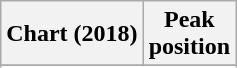<table class="wikitable sortable plainrowheaders" style="text-align:center;">
<tr>
<th scope="col">Chart (2018)</th>
<th scope="col">Peak<br>position</th>
</tr>
<tr>
</tr>
<tr>
</tr>
<tr>
</tr>
</table>
